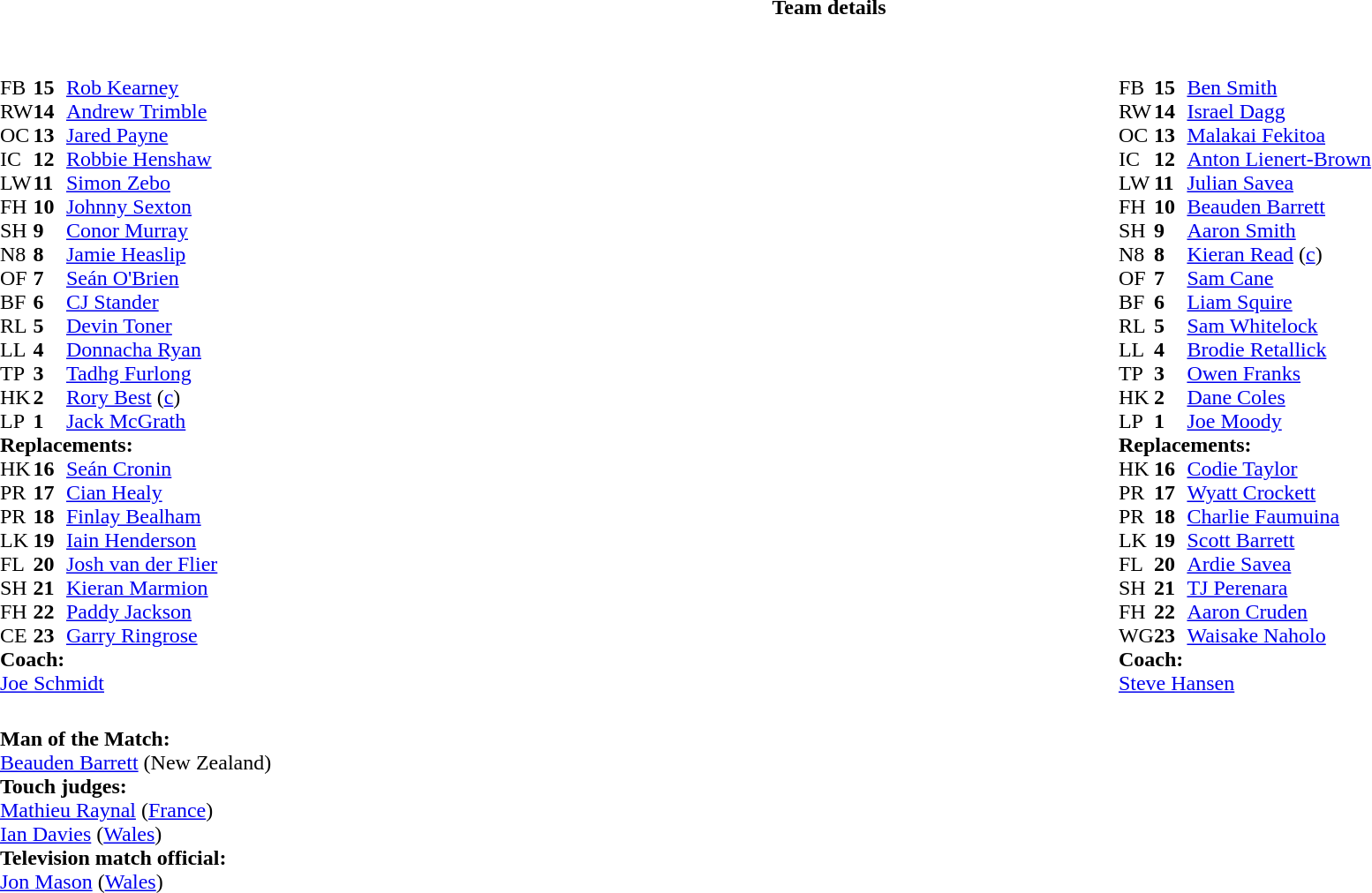<table border="0" width="100%" class="collapsible collapsed">
<tr>
<th>Team details</th>
</tr>
<tr>
<td><br><table width="100%">
<tr>
<td valign="top" width="50%"><br><table style="font-size: 100%" cellspacing="0" cellpadding="0">
<tr>
<th width="25"></th>
<th width="25"></th>
</tr>
<tr>
<td>FB</td>
<td><strong>15</strong></td>
<td><a href='#'>Rob Kearney</a></td>
</tr>
<tr>
<td>RW</td>
<td><strong>14</strong></td>
<td><a href='#'>Andrew Trimble</a></td>
</tr>
<tr>
<td>OC</td>
<td><strong>13</strong></td>
<td><a href='#'>Jared Payne</a></td>
</tr>
<tr>
<td>IC</td>
<td><strong>12</strong></td>
<td><a href='#'>Robbie Henshaw</a></td>
<td></td>
<td></td>
</tr>
<tr>
<td>LW</td>
<td><strong>11</strong></td>
<td><a href='#'>Simon Zebo</a></td>
<td></td>
<td></td>
</tr>
<tr>
<td>FH</td>
<td><strong>10</strong></td>
<td><a href='#'>Johnny Sexton</a></td>
<td></td>
<td></td>
</tr>
<tr>
<td>SH</td>
<td><strong>9</strong></td>
<td><a href='#'>Conor Murray</a></td>
</tr>
<tr>
<td>N8</td>
<td><strong>8</strong></td>
<td><a href='#'>Jamie Heaslip</a></td>
</tr>
<tr>
<td>OF</td>
<td><strong>7</strong></td>
<td><a href='#'>Seán O'Brien</a></td>
</tr>
<tr>
<td>BF</td>
<td><strong>6</strong></td>
<td><a href='#'>CJ Stander</a></td>
<td></td>
<td></td>
</tr>
<tr>
<td>RL</td>
<td><strong>5</strong></td>
<td><a href='#'>Devin Toner</a></td>
</tr>
<tr>
<td>LL</td>
<td><strong>4</strong></td>
<td><a href='#'>Donnacha Ryan</a></td>
<td></td>
<td></td>
</tr>
<tr>
<td>TP</td>
<td><strong>3</strong></td>
<td><a href='#'>Tadhg Furlong</a></td>
<td></td>
<td></td>
</tr>
<tr>
<td>HK</td>
<td><strong>2</strong></td>
<td><a href='#'>Rory Best</a> (<a href='#'>c</a>)</td>
<td></td>
<td></td>
</tr>
<tr>
<td>LP</td>
<td><strong>1</strong></td>
<td><a href='#'>Jack McGrath</a></td>
<td></td>
<td></td>
</tr>
<tr>
<td colspan=3><strong>Replacements:</strong></td>
</tr>
<tr>
<td>HK</td>
<td><strong>16</strong></td>
<td><a href='#'>Seán Cronin</a></td>
<td></td>
<td></td>
</tr>
<tr>
<td>PR</td>
<td><strong>17</strong></td>
<td><a href='#'>Cian Healy</a></td>
<td></td>
<td></td>
</tr>
<tr>
<td>PR</td>
<td><strong>18</strong></td>
<td><a href='#'>Finlay Bealham</a></td>
<td></td>
<td></td>
</tr>
<tr>
<td>LK</td>
<td><strong>19</strong></td>
<td><a href='#'>Iain Henderson</a></td>
<td></td>
<td></td>
</tr>
<tr>
<td>FL</td>
<td><strong>20</strong></td>
<td><a href='#'>Josh van der Flier</a></td>
<td></td>
<td></td>
</tr>
<tr>
<td>SH</td>
<td><strong>21</strong></td>
<td><a href='#'>Kieran Marmion</a></td>
<td></td>
<td></td>
</tr>
<tr>
<td>FH</td>
<td><strong>22</strong></td>
<td><a href='#'>Paddy Jackson</a></td>
<td></td>
<td></td>
</tr>
<tr>
<td>CE</td>
<td><strong>23</strong></td>
<td><a href='#'>Garry Ringrose</a></td>
<td></td>
<td></td>
</tr>
<tr>
<td colspan=3><strong>Coach:</strong></td>
</tr>
<tr>
<td colspan="4"> <a href='#'>Joe Schmidt</a></td>
</tr>
</table>
</td>
<td valign="top" width="50%"><br><table style="font-size: 100%" cellspacing="0" cellpadding="0" align="center">
<tr>
<th width="25"></th>
<th width="25"></th>
</tr>
<tr>
<td>FB</td>
<td><strong>15</strong></td>
<td><a href='#'>Ben Smith</a></td>
<td></td>
<td></td>
</tr>
<tr>
<td>RW</td>
<td><strong>14</strong></td>
<td><a href='#'>Israel Dagg</a></td>
</tr>
<tr>
<td>OC</td>
<td><strong>13</strong></td>
<td><a href='#'>Malakai Fekitoa</a></td>
<td></td>
</tr>
<tr>
<td>IC</td>
<td><strong>12</strong></td>
<td><a href='#'>Anton Lienert-Brown</a></td>
</tr>
<tr>
<td>LW</td>
<td><strong>11</strong></td>
<td><a href='#'>Julian Savea</a></td>
<td></td>
<td></td>
</tr>
<tr>
<td>FH</td>
<td><strong>10</strong></td>
<td><a href='#'>Beauden Barrett</a></td>
</tr>
<tr>
<td>SH</td>
<td><strong>9</strong></td>
<td><a href='#'>Aaron Smith</a></td>
<td></td>
<td></td>
</tr>
<tr>
<td>N8</td>
<td><strong>8</strong></td>
<td><a href='#'>Kieran Read</a> (<a href='#'>c</a>)</td>
</tr>
<tr>
<td>OF</td>
<td><strong>7</strong></td>
<td><a href='#'>Sam Cane</a></td>
<td></td>
<td></td>
</tr>
<tr>
<td>BF</td>
<td><strong>6</strong></td>
<td><a href='#'>Liam Squire</a></td>
<td></td>
<td></td>
</tr>
<tr>
<td>RL</td>
<td><strong>5</strong></td>
<td><a href='#'>Sam Whitelock</a></td>
</tr>
<tr>
<td>LL</td>
<td><strong>4</strong></td>
<td><a href='#'>Brodie Retallick</a></td>
</tr>
<tr>
<td>TP</td>
<td><strong>3</strong></td>
<td><a href='#'>Owen Franks</a></td>
<td></td>
<td></td>
</tr>
<tr>
<td>HK</td>
<td><strong>2</strong></td>
<td><a href='#'>Dane Coles</a></td>
<td></td>
<td></td>
</tr>
<tr>
<td>LP</td>
<td><strong>1</strong></td>
<td><a href='#'>Joe Moody</a></td>
<td></td>
<td></td>
</tr>
<tr>
<td colspan=3><strong>Replacements:</strong></td>
</tr>
<tr>
<td>HK</td>
<td><strong>16</strong></td>
<td><a href='#'>Codie Taylor</a></td>
<td></td>
<td></td>
</tr>
<tr>
<td>PR</td>
<td><strong>17</strong></td>
<td><a href='#'>Wyatt Crockett</a></td>
<td></td>
<td></td>
</tr>
<tr>
<td>PR</td>
<td><strong>18</strong></td>
<td><a href='#'>Charlie Faumuina</a></td>
<td></td>
<td></td>
</tr>
<tr>
<td>LK</td>
<td><strong>19</strong></td>
<td><a href='#'>Scott Barrett</a></td>
<td></td>
<td></td>
</tr>
<tr>
<td>FL</td>
<td><strong>20</strong></td>
<td><a href='#'>Ardie Savea</a></td>
<td></td>
<td></td>
</tr>
<tr>
<td>SH</td>
<td><strong>21</strong></td>
<td><a href='#'>TJ Perenara</a></td>
<td></td>
<td></td>
</tr>
<tr>
<td>FH</td>
<td><strong>22</strong></td>
<td><a href='#'>Aaron Cruden</a></td>
<td></td>
<td></td>
</tr>
<tr>
<td>WG</td>
<td><strong>23</strong></td>
<td><a href='#'>Waisake Naholo</a></td>
<td></td>
<td></td>
</tr>
<tr>
<td colspan=3><strong>Coach:</strong></td>
</tr>
<tr>
<td colspan="4"> <a href='#'>Steve Hansen</a></td>
</tr>
</table>
</td>
</tr>
</table>
<table width=100% style="font-size: 100%">
<tr>
<td><br><strong>Man of the Match:</strong>
<br><a href='#'>Beauden Barrett</a> (New Zealand)<br><strong>Touch judges:</strong>
<br><a href='#'>Mathieu Raynal</a> (<a href='#'>France</a>)
<br><a href='#'>Ian Davies</a> (<a href='#'>Wales</a>)
<br><strong>Television match official:</strong>
<br><a href='#'>Jon Mason</a> (<a href='#'>Wales</a>)</td>
</tr>
</table>
</td>
</tr>
</table>
